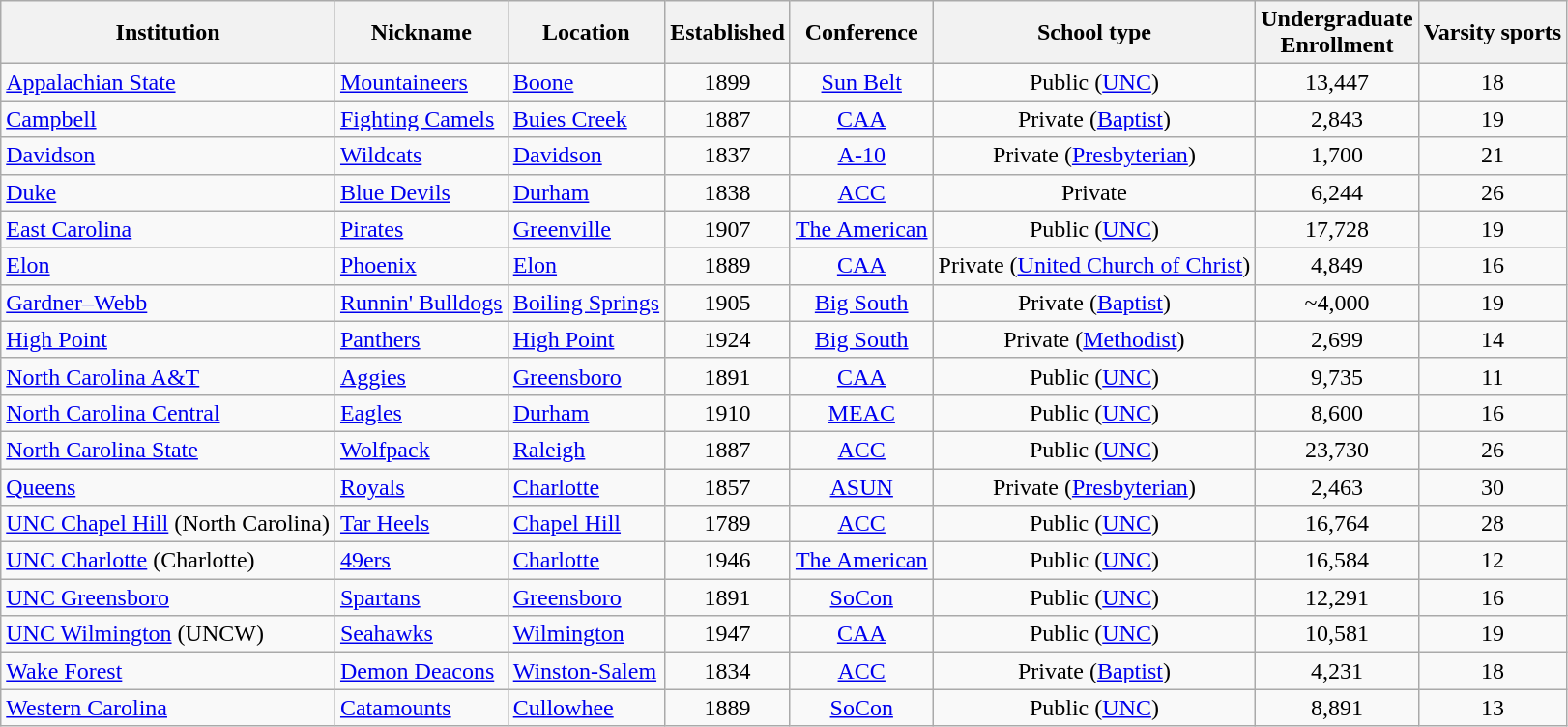<table class="wikitable">
<tr>
<th>Institution</th>
<th>Nickname</th>
<th>Location</th>
<th>Established</th>
<th>Conference</th>
<th>School type</th>
<th>Undergraduate <br> Enrollment</th>
<th>Varsity sports</th>
</tr>
<tr>
<td><a href='#'>Appalachian State</a></td>
<td><a href='#'>Mountaineers</a></td>
<td><a href='#'>Boone</a></td>
<td align="center">1899</td>
<td align="center"><a href='#'>Sun Belt</a></td>
<td align="center">Public (<a href='#'>UNC</a>)</td>
<td align="center">13,447</td>
<td align="center">18</td>
</tr>
<tr>
<td><a href='#'>Campbell</a></td>
<td><a href='#'>Fighting Camels</a></td>
<td><a href='#'>Buies Creek</a></td>
<td align="center">1887</td>
<td align="center"><a href='#'>CAA</a></td>
<td align="center">Private (<a href='#'>Baptist</a>)</td>
<td align="center">2,843</td>
<td align="center">19</td>
</tr>
<tr>
<td><a href='#'>Davidson</a></td>
<td><a href='#'>Wildcats</a></td>
<td><a href='#'>Davidson</a></td>
<td align="center">1837</td>
<td align="center"><a href='#'>A-10</a></td>
<td align="center">Private (<a href='#'>Presbyterian</a>)</td>
<td align="center">1,700</td>
<td align="center">21</td>
</tr>
<tr>
<td><a href='#'>Duke</a></td>
<td><a href='#'>Blue Devils</a></td>
<td><a href='#'>Durham</a></td>
<td align="center">1838</td>
<td align="center"><a href='#'>ACC</a></td>
<td align="center">Private</td>
<td align="center">6,244</td>
<td align="center">26</td>
</tr>
<tr>
<td><a href='#'>East Carolina</a></td>
<td><a href='#'>Pirates</a></td>
<td><a href='#'>Greenville</a></td>
<td align="center">1907</td>
<td align="center"><a href='#'>The American</a></td>
<td align="center">Public (<a href='#'>UNC</a>)</td>
<td align="center">17,728</td>
<td align="center">19</td>
</tr>
<tr>
<td><a href='#'>Elon</a></td>
<td><a href='#'>Phoenix</a></td>
<td><a href='#'>Elon</a></td>
<td align="center">1889</td>
<td align="center"><a href='#'>CAA</a></td>
<td align="center">Private (<a href='#'>United Church of Christ</a>)</td>
<td align="center">4,849</td>
<td align="center">16</td>
</tr>
<tr>
<td><a href='#'>Gardner–Webb</a></td>
<td><a href='#'>Runnin' Bulldogs</a></td>
<td><a href='#'>Boiling Springs</a></td>
<td align="center">1905</td>
<td align="center"><a href='#'>Big South</a></td>
<td align="center">Private (<a href='#'>Baptist</a>)</td>
<td align="center">~4,000</td>
<td align="center">19</td>
</tr>
<tr>
<td><a href='#'>High Point</a></td>
<td><a href='#'>Panthers</a></td>
<td><a href='#'>High Point</a></td>
<td align="center">1924</td>
<td align="center"><a href='#'>Big South</a></td>
<td align="center">Private (<a href='#'>Methodist</a>)</td>
<td align="center">2,699</td>
<td align="center">14</td>
</tr>
<tr>
<td><a href='#'>North Carolina A&T</a></td>
<td><a href='#'>Aggies</a></td>
<td><a href='#'>Greensboro</a></td>
<td align="center">1891</td>
<td align="center"><a href='#'>CAA</a></td>
<td align="center">Public (<a href='#'>UNC</a>)</td>
<td align="center">9,735</td>
<td align="center">11</td>
</tr>
<tr>
<td><a href='#'>North Carolina Central</a></td>
<td><a href='#'>Eagles</a></td>
<td><a href='#'>Durham</a></td>
<td align="center">1910</td>
<td align="center"><a href='#'>MEAC</a></td>
<td align="center">Public (<a href='#'>UNC</a>)</td>
<td align="center">8,600</td>
<td align="center">16</td>
</tr>
<tr>
<td><a href='#'>North Carolina State</a></td>
<td><a href='#'>Wolfpack</a></td>
<td><a href='#'>Raleigh</a></td>
<td align="center">1887</td>
<td align="center"><a href='#'>ACC</a></td>
<td align="center">Public (<a href='#'>UNC</a>)</td>
<td align="center">23,730</td>
<td align="center">26</td>
</tr>
<tr>
<td><a href='#'>Queens</a></td>
<td><a href='#'>Royals</a></td>
<td><a href='#'>Charlotte</a></td>
<td align=center>1857</td>
<td align=center><a href='#'>ASUN</a></td>
<td align=center>Private (<a href='#'>Presbyterian</a>)</td>
<td align=center>2,463</td>
<td align=center>30</td>
</tr>
<tr>
<td><a href='#'>UNC Chapel Hill</a> (North Carolina)</td>
<td><a href='#'>Tar Heels</a></td>
<td><a href='#'>Chapel Hill</a></td>
<td align="center">1789</td>
<td align="center"><a href='#'>ACC</a></td>
<td align="center">Public (<a href='#'>UNC</a>)</td>
<td align="center">16,764</td>
<td align="center">28</td>
</tr>
<tr>
<td><a href='#'>UNC Charlotte</a> (Charlotte)</td>
<td><a href='#'>49ers</a></td>
<td><a href='#'>Charlotte</a></td>
<td align="center">1946</td>
<td align="center"><a href='#'>The American</a></td>
<td align="center">Public (<a href='#'>UNC</a>)</td>
<td align="center">16,584</td>
<td align="center">12</td>
</tr>
<tr>
<td><a href='#'>UNC Greensboro</a></td>
<td><a href='#'>Spartans</a></td>
<td><a href='#'>Greensboro</a></td>
<td align="center">1891</td>
<td align="center"><a href='#'>SoCon</a></td>
<td align="center">Public (<a href='#'>UNC</a>)</td>
<td align="center">12,291</td>
<td align="center">16</td>
</tr>
<tr>
<td><a href='#'>UNC Wilmington</a> (UNCW)</td>
<td><a href='#'>Seahawks</a></td>
<td><a href='#'>Wilmington</a></td>
<td align="center">1947</td>
<td align="center"><a href='#'>CAA</a></td>
<td align="center">Public (<a href='#'>UNC</a>)</td>
<td align="center">10,581</td>
<td align="center">19</td>
</tr>
<tr>
<td><a href='#'>Wake Forest</a></td>
<td><a href='#'>Demon Deacons</a></td>
<td><a href='#'>Winston-Salem</a></td>
<td align="center">1834</td>
<td align="center"><a href='#'>ACC</a></td>
<td align="center">Private (<a href='#'>Baptist</a>)</td>
<td align="center">4,231</td>
<td align="center">18</td>
</tr>
<tr>
<td><a href='#'>Western Carolina</a></td>
<td><a href='#'>Catamounts</a></td>
<td><a href='#'>Cullowhee</a></td>
<td align="center">1889</td>
<td align="center"><a href='#'>SoCon</a></td>
<td align="center">Public (<a href='#'>UNC</a>)</td>
<td align="center">8,891</td>
<td align="center">13</td>
</tr>
</table>
